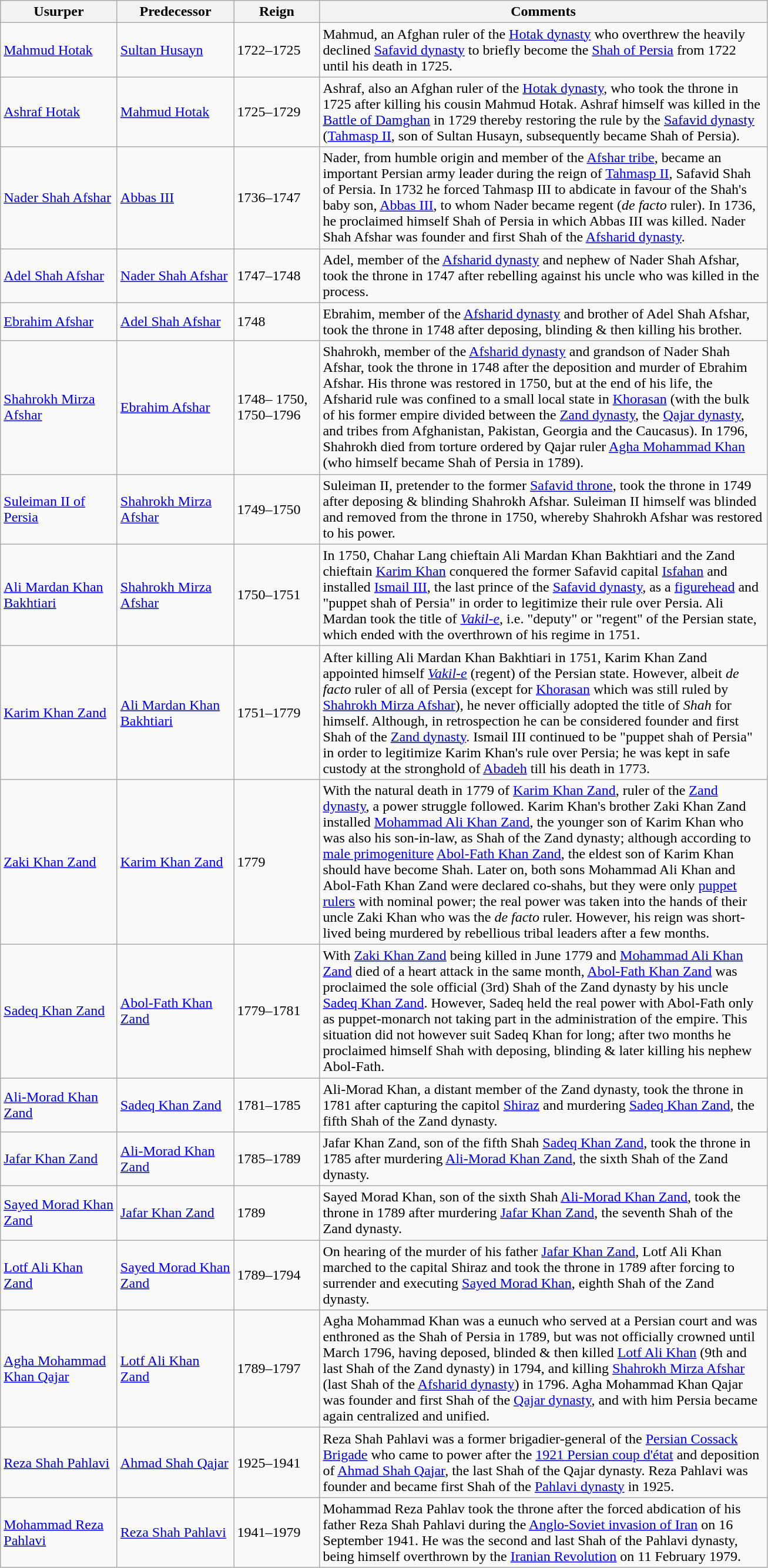<table class="wikitable">
<tr>
<th width="125">Usurper</th>
<th width="125">Predecessor</th>
<th width="90">Reign</th>
<th width="500">Comments</th>
</tr>
<tr>
<td><a href='#'>Mahmud Hotak</a></td>
<td><a href='#'>Sultan Husayn</a></td>
<td>1722–1725</td>
<td>Mahmud, an Afghan ruler of the <a href='#'>Hotak dynasty</a> who overthrew the heavily declined <a href='#'>Safavid dynasty</a> to briefly become the <a href='#'>Shah of Persia</a> from 1722 until his death in 1725.</td>
</tr>
<tr>
<td><a href='#'>Ashraf Hotak</a></td>
<td><a href='#'>Mahmud Hotak</a></td>
<td>1725–1729</td>
<td>Ashraf, also an Afghan ruler of the <a href='#'>Hotak dynasty</a>, who took the throne in 1725 after killing his cousin Mahmud Hotak. Ashraf himself was killed in the <a href='#'>Battle of Damghan</a> in 1729 thereby restoring the rule by the <a href='#'>Safavid dynasty</a> (<a href='#'>Tahmasp II</a>, son of Sultan Husayn, subsequently became Shah of Persia).</td>
</tr>
<tr>
<td><a href='#'>Nader Shah Afshar</a></td>
<td><a href='#'>Abbas III</a></td>
<td>1736–1747</td>
<td>Nader, from humble origin and member of the <a href='#'>Afshar tribe</a>, became an important Persian army leader during the reign of <a href='#'>Tahmasp II</a>, Safavid Shah of Persia. In 1732 he forced Tahmasp III to abdicate in favour of the Shah's baby son, <a href='#'>Abbas III</a>, to whom Nader became regent (<em>de facto</em> ruler). In 1736, he proclaimed himself Shah of Persia in which Abbas III was killed. Nader Shah Afshar was founder and first Shah of the <a href='#'>Afsharid dynasty</a>.</td>
</tr>
<tr>
<td><a href='#'>Adel Shah Afshar</a></td>
<td><a href='#'>Nader Shah Afshar</a></td>
<td>1747–1748</td>
<td>Adel, member of the <a href='#'>Afsharid dynasty</a> and nephew of Nader Shah Afshar, took the throne in 1747 after rebelling against his uncle who was killed in the process.</td>
</tr>
<tr>
<td><a href='#'>Ebrahim Afshar</a></td>
<td><a href='#'>Adel Shah Afshar</a></td>
<td>1748</td>
<td>Ebrahim, member of the <a href='#'>Afsharid dynasty</a> and brother of Adel Shah Afshar, took the throne in 1748 after deposing, blinding & then killing his brother.</td>
</tr>
<tr>
<td><a href='#'>Shahrokh Mirza Afshar</a></td>
<td><a href='#'>Ebrahim Afshar</a></td>
<td>1748– 1750, 1750–1796</td>
<td>Shahrokh, member of the <a href='#'>Afsharid dynasty</a> and grandson of Nader Shah Afshar, took the throne in 1748 after the deposition and murder of Ebrahim Afshar. His throne was restored in 1750, but at the end of his life, the Afsharid rule was confined to a small local state in <a href='#'>Khorasan</a> (with the bulk of his former empire divided between the <a href='#'>Zand dynasty</a>, the <a href='#'>Qajar dynasty</a>, and tribes from Afghanistan, Pakistan, Georgia and the Caucasus). In 1796, Shahrokh died from torture ordered by Qajar ruler <a href='#'>Agha Mohammad Khan</a> (who himself became Shah of Persia in 1789).</td>
</tr>
<tr>
<td><a href='#'>Suleiman II of Persia</a></td>
<td><a href='#'>Shahrokh Mirza Afshar</a></td>
<td>1749–1750</td>
<td>Suleiman II, pretender to the former <a href='#'>Safavid throne</a>, took the throne in 1749 after deposing & blinding Shahrokh Afshar. Suleiman II himself was blinded and removed from the throne in 1750, whereby Shahrokh Afshar was restored to his power.</td>
</tr>
<tr>
<td><a href='#'>Ali Mardan Khan Bakhtiari</a></td>
<td><a href='#'>Shahrokh Mirza Afshar</a></td>
<td>1750–1751</td>
<td>In 1750, Chahar Lang chieftain Ali Mardan Khan Bakhtiari and the Zand chieftain <a href='#'>Karim Khan</a> conquered the former Safavid capital <a href='#'>Isfahan</a> and installed <a href='#'>Ismail III</a>, the last prince of the <a href='#'>Safavid dynasty</a>, as a <a href='#'>figurehead</a> and "puppet shah of Persia" in order to legitimize their rule over Persia. Ali Mardan took the title of <em><a href='#'>Vakil-e</a></em>, i.e. "deputy" or "regent" of the Persian state, which ended with the overthrown of his regime in 1751.</td>
</tr>
<tr>
<td><a href='#'>Karim Khan Zand</a></td>
<td><a href='#'>Ali Mardan Khan Bakhtiari</a></td>
<td>1751–1779</td>
<td>After killing Ali Mardan Khan Bakhtiari in 1751, Karim Khan Zand appointed himself <em><a href='#'>Vakil-e</a></em> (regent) of the Persian state. However, albeit <em>de facto</em> ruler of all of Persia (except for <a href='#'>Khorasan</a> which was still ruled by <a href='#'>Shahrokh Mirza Afshar</a>), he never officially adopted the title of <em>Shah</em> for himself. Although, in retrospection he can be considered founder and first Shah of the <a href='#'>Zand dynasty</a>. Ismail III continued to be "puppet shah of Persia" in order to legitimize Karim Khan's rule over Persia; he was kept in safe custody at the stronghold of <a href='#'>Abadeh</a> till his death in 1773.</td>
</tr>
<tr>
<td><a href='#'>Zaki Khan Zand</a></td>
<td><a href='#'>Karim Khan Zand</a></td>
<td>1779</td>
<td>With the natural death in 1779 of <a href='#'>Karim Khan Zand</a>, ruler of the <a href='#'>Zand dynasty</a>, a power struggle followed. Karim Khan's brother Zaki Khan Zand installed <a href='#'>Mohammad Ali Khan Zand</a>, the younger son of Karim Khan who was also his son-in-law, as Shah of the Zand dynasty; although according to <a href='#'>male primogeniture</a> <a href='#'>Abol-Fath Khan Zand</a>, the eldest son of Karim Khan should have become Shah. Later on, both sons Mohammad Ali Khan and Abol-Fath Khan Zand were declared co-shahs, but they were only <a href='#'>puppet rulers</a> with nominal power; the real power was taken into the hands of their uncle Zaki Khan who was the <em>de facto</em> ruler. However, his reign was short-lived being murdered by rebellious tribal leaders after a few months.</td>
</tr>
<tr>
<td><a href='#'>Sadeq Khan Zand</a></td>
<td><a href='#'>Abol-Fath Khan Zand</a></td>
<td>1779–1781</td>
<td>With <a href='#'>Zaki Khan Zand</a> being killed in June 1779 and <a href='#'>Mohammad Ali Khan Zand</a> died of a heart attack in the same month, <a href='#'>Abol-Fath Khan Zand</a> was proclaimed the sole official (3rd) Shah of the Zand dynasty by his uncle <a href='#'>Sadeq Khan Zand</a>. However, Sadeq held the real power with Abol-Fath only as puppet-monarch not taking part in the administration of the empire. This situation did not however suit Sadeq Khan for long; after two months he proclaimed himself Shah with deposing, blinding & later killing his nephew Abol-Fath.</td>
</tr>
<tr>
<td><a href='#'>Ali-Morad Khan Zand</a></td>
<td><a href='#'>Sadeq Khan Zand</a></td>
<td>1781–1785</td>
<td>Ali-Morad Khan, a distant member of the Zand dynasty, took the throne in 1781 after capturing the capitol <a href='#'>Shiraz</a> and murdering <a href='#'>Sadeq Khan Zand</a>, the fifth Shah of the Zand dynasty.</td>
</tr>
<tr>
<td><a href='#'>Jafar Khan Zand</a></td>
<td><a href='#'>Ali-Morad Khan Zand</a></td>
<td>1785–1789</td>
<td>Jafar Khan Zand, son of the fifth Shah <a href='#'>Sadeq Khan Zand</a>, took the throne in 1785 after murdering <a href='#'>Ali-Morad Khan Zand</a>, the sixth Shah of the Zand dynasty.</td>
</tr>
<tr>
<td><a href='#'>Sayed Morad Khan Zand</a></td>
<td><a href='#'>Jafar Khan Zand</a></td>
<td>1789</td>
<td>Sayed Morad Khan, son of the sixth Shah <a href='#'>Ali-Morad Khan Zand</a>, took the throne in 1789 after murdering <a href='#'>Jafar Khan Zand</a>, the seventh Shah of the Zand dynasty.</td>
</tr>
<tr>
<td><a href='#'>Lotf Ali Khan Zand</a></td>
<td><a href='#'>Sayed Morad Khan Zand</a></td>
<td>1789–1794</td>
<td>On hearing of the murder of his father <a href='#'>Jafar Khan Zand</a>, Lotf Ali Khan marched to the capital Shiraz and took the throne in 1789 after forcing to surrender and executing <a href='#'>Sayed Morad Khan</a>, eighth Shah of the Zand dynasty.</td>
</tr>
<tr>
<td><a href='#'>Agha Mohammad Khan Qajar</a></td>
<td><a href='#'>Lotf Ali Khan Zand</a></td>
<td>1789–1797</td>
<td>Agha Mohammad Khan was a eunuch who served at a Persian court and was enthroned as the Shah of Persia in 1789, but was not officially crowned until March 1796, having deposed, blinded & then killed <a href='#'>Lotf Ali Khan</a> (9th and last Shah of the Zand dynasty) in 1794, and killing <a href='#'>Shahrokh Mirza Afshar</a> (last Shah of the <a href='#'>Afsharid dynasty</a>) in 1796. Agha Mohammad Khan Qajar was founder and first Shah of the <a href='#'>Qajar dynasty</a>, and with him Persia became again centralized and unified.</td>
</tr>
<tr>
<td><a href='#'>Reza Shah Pahlavi</a></td>
<td><a href='#'>Ahmad Shah Qajar</a></td>
<td>1925–1941</td>
<td>Reza Shah Pahlavi was a former brigadier-general of the <a href='#'>Persian Cossack Brigade</a> who came to power after the <a href='#'>1921 Persian coup d'état</a> and deposition of <a href='#'>Ahmad Shah Qajar</a>, the last Shah of the Qajar dynasty. Reza Pahlavi was founder and became first Shah of the <a href='#'>Pahlavi dynasty</a> in 1925.</td>
</tr>
<tr>
<td><a href='#'>Mohammad Reza Pahlavi</a></td>
<td><a href='#'>Reza Shah Pahlavi</a></td>
<td>1941–1979</td>
<td>Mohammad Reza Pahlav took the throne after the forced abdication of his father Reza Shah Pahlavi during the <a href='#'>Anglo-Soviet invasion of Iran</a> on 16 September 1941. He was the second and last Shah of the Pahlavi dynasty, being himself overthrown by the <a href='#'>Iranian Revolution</a> on 11 February 1979.</td>
</tr>
</table>
